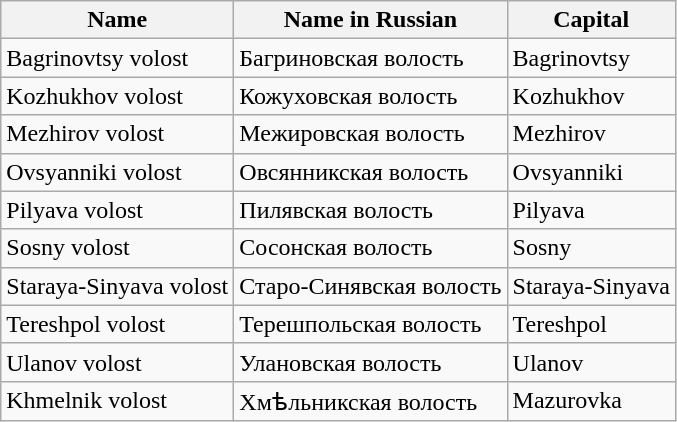<table class="wikitable sortable">
<tr>
<th>Name</th>
<th>Name in Russian</th>
<th>Capital</th>
</tr>
<tr>
<td>Bagrinovtsy volost</td>
<td>Багриновская волость</td>
<td>Bagrinovtsy</td>
</tr>
<tr>
<td>Kozhukhov volost</td>
<td>Кожуховская волость</td>
<td>Kozhukhov</td>
</tr>
<tr>
<td>Mezhirov volost</td>
<td>Межировская волость</td>
<td>Mezhirov</td>
</tr>
<tr>
<td>Ovsyanniki volost</td>
<td>Овсянникская волость</td>
<td>Ovsyanniki</td>
</tr>
<tr>
<td>Pilyava volost</td>
<td>Пилявская волость</td>
<td>Pilyava</td>
</tr>
<tr>
<td>Sosny volost</td>
<td>Сосонская волость</td>
<td>Sosny</td>
</tr>
<tr>
<td>Staraya-Sinyava volost</td>
<td>Старо-Синявская волость</td>
<td>Staraya-Sinyava</td>
</tr>
<tr>
<td>Tereshpol volost</td>
<td>Терешпольская волость</td>
<td>Tereshpol</td>
</tr>
<tr>
<td>Ulanov volost</td>
<td>Улановская волость</td>
<td>Ulanov</td>
</tr>
<tr>
<td>Khmelnik volost</td>
<td>Хмѣльникская волость</td>
<td>Mazurovka</td>
</tr>
</table>
